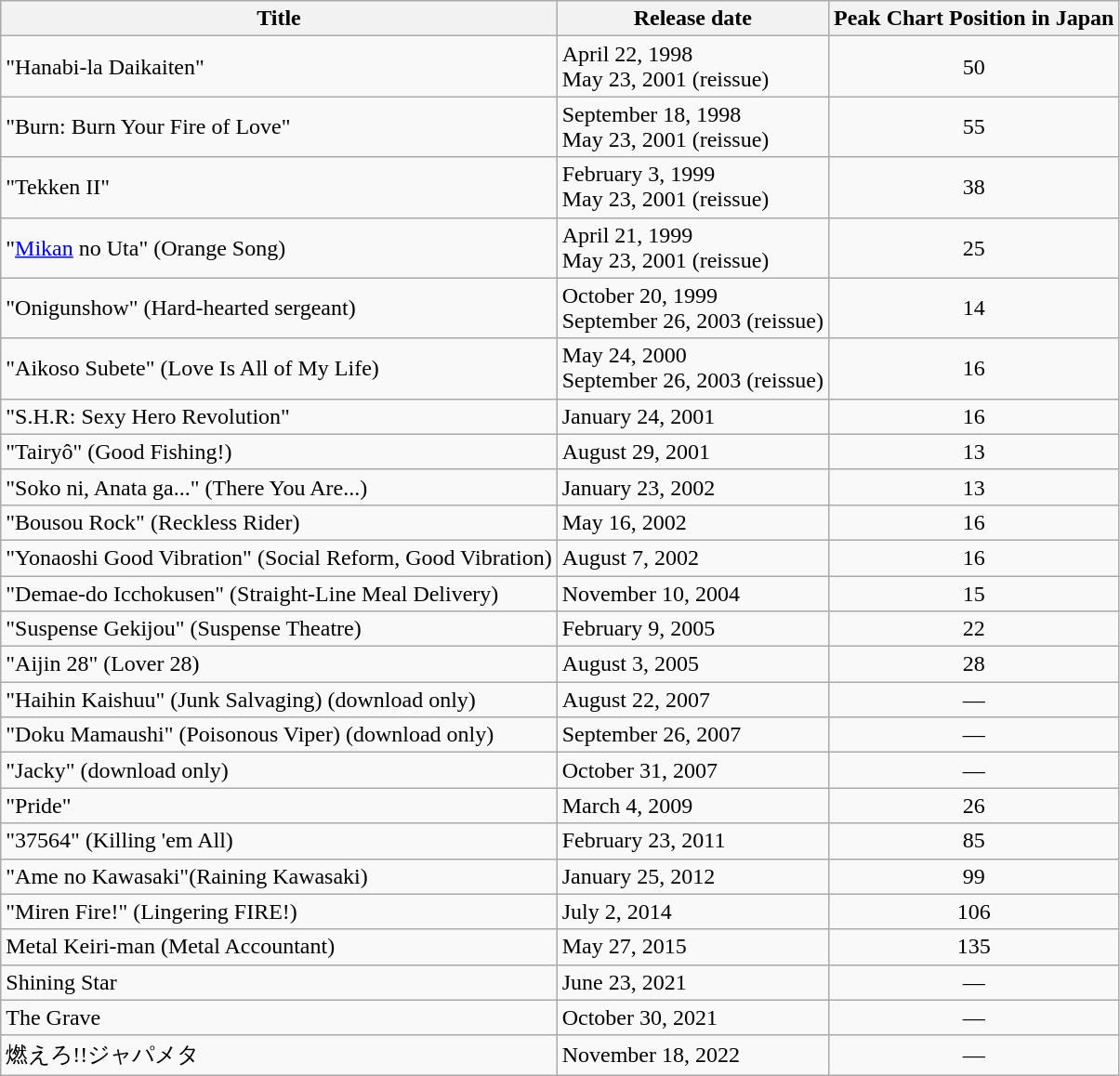<table class="wikitable">
<tr>
<th>Title</th>
<th>Release date</th>
<th>Peak Chart Position in Japan</th>
</tr>
<tr>
<td>"Hanabi-la Daikaiten"</td>
<td>April 22, 1998 <br>May 23, 2001 (reissue)</td>
<td align="center">50</td>
</tr>
<tr>
<td>"Burn: Burn Your Fire of Love"</td>
<td>September 18, 1998 <br>May 23, 2001 (reissue)</td>
<td align="center">55</td>
</tr>
<tr>
<td>"Tekken II"</td>
<td>February 3, 1999 <br>May 23, 2001 (reissue)</td>
<td align="center">38</td>
</tr>
<tr>
<td>"<a href='#'>Mikan</a> no Uta" (Orange Song)</td>
<td>April 21, 1999 <br>May 23, 2001 (reissue)</td>
<td align="center">25</td>
</tr>
<tr>
<td>"Onigunshow" (Hard-hearted sergeant)</td>
<td>October 20, 1999 <br>September 26, 2003 (reissue)</td>
<td align="center">14</td>
</tr>
<tr>
<td>"Aikoso Subete" (Love Is All of My Life)</td>
<td>May 24, 2000 <br>September 26, 2003 (reissue)</td>
<td align="center">16</td>
</tr>
<tr>
<td>"S.H.R: Sexy Hero Revolution"</td>
<td>January 24, 2001</td>
<td align="center">16</td>
</tr>
<tr>
<td>"Tairyô" (Good Fishing!)</td>
<td>August 29, 2001</td>
<td align="center">13</td>
</tr>
<tr>
<td>"Soko ni, Anata ga..." (There You Are...)</td>
<td>January 23, 2002</td>
<td align="center">13</td>
</tr>
<tr>
<td>"Bousou Rock" (Reckless Rider)</td>
<td>May 16, 2002</td>
<td align="center">16</td>
</tr>
<tr>
<td>"Yonaoshi Good Vibration" (Social Reform, Good Vibration)</td>
<td>August 7, 2002</td>
<td align="center">16</td>
</tr>
<tr>
<td>"Demae-do Icchokusen" (Straight-Line Meal Delivery)</td>
<td>November 10, 2004</td>
<td align="center">15</td>
</tr>
<tr>
<td>"Suspense Gekijou" (Suspense Theatre)</td>
<td>February 9, 2005</td>
<td align="center">22</td>
</tr>
<tr>
<td>"Aijin 28" (Lover 28)</td>
<td>August 3, 2005</td>
<td align="center">28</td>
</tr>
<tr>
<td>"Haihin Kaishuu" (Junk Salvaging) (download only)</td>
<td>August 22, 2007</td>
<td align="center">―</td>
</tr>
<tr>
<td>"Doku Mamaushi" (Poisonous Viper) (download only)</td>
<td>September 26, 2007</td>
<td align="center">―</td>
</tr>
<tr>
<td>"Jacky" (download only)</td>
<td>October 31, 2007</td>
<td align="center">―</td>
</tr>
<tr>
<td>"Pride"</td>
<td>March 4, 2009</td>
<td align="center">26</td>
</tr>
<tr>
<td>"37564" (Killing 'em All)</td>
<td>February 23, 2011</td>
<td align="center">85</td>
</tr>
<tr>
<td>"Ame no Kawasaki"(Raining Kawasaki)</td>
<td>January 25, 2012</td>
<td align="center">99</td>
</tr>
<tr>
<td>"Miren Fire!" (Lingering FIRE!)</td>
<td>July 2, 2014</td>
<td align="center">106</td>
</tr>
<tr>
<td>Metal Keiri-man (Metal Accountant)</td>
<td>May 27, 2015</td>
<td align="center">135</td>
</tr>
<tr>
<td>Shining Star</td>
<td>June 23, 2021</td>
<td align="center">―</td>
</tr>
<tr>
<td>The Grave</td>
<td>October 30, 2021</td>
<td align="center">―</td>
</tr>
<tr>
<td>燃えろ!!ジャパメタ</td>
<td>November 18, 2022</td>
<td align="center">―</td>
</tr>
</table>
